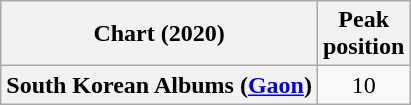<table class="wikitable plainrowheaders" style="text-align:center">
<tr>
<th scope="col">Chart (2020)</th>
<th scope="col">Peak<br>position</th>
</tr>
<tr>
<th scope="row">South Korean Albums (<a href='#'>Gaon</a>)</th>
<td>10</td>
</tr>
</table>
